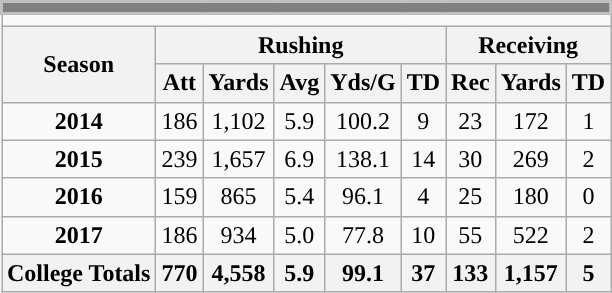<table class=wikitable style="text-align:center;">
<tr>
<td ! colspan="10" style="background:gray; border:2px solid silver; color:white;"></td>
</tr>
<tr>
<td ! colspan="10"></td>
</tr>
<tr>
<th rowspan=2>Season</th>
<th colspan=5>Rushing</th>
<th colspan=3>Receiving</th>
</tr>
<tr>
<th>Att</th>
<th>Yards</th>
<th>Avg</th>
<th>Yds/G</th>
<th>TD</th>
<th>Rec</th>
<th>Yards</th>
<th>TD</th>
</tr>
<tr>
<td><strong>2014</strong></td>
<td>186</td>
<td>1,102</td>
<td>5.9</td>
<td>100.2</td>
<td>9</td>
<td>23</td>
<td>172</td>
<td>1</td>
</tr>
<tr>
<td><strong>2015</strong></td>
<td>239</td>
<td>1,657</td>
<td>6.9</td>
<td>138.1</td>
<td>14</td>
<td>30</td>
<td>269</td>
<td>2</td>
</tr>
<tr>
<td><strong>2016</strong></td>
<td>159</td>
<td>865</td>
<td>5.4</td>
<td>96.1</td>
<td>4</td>
<td>25</td>
<td>180</td>
<td>0</td>
</tr>
<tr>
<td><strong>2017</strong></td>
<td>186</td>
<td>934</td>
<td>5.0</td>
<td>77.8</td>
<td>10</td>
<td>55</td>
<td>522</td>
<td>2</td>
</tr>
<tr>
<th>College Totals</th>
<th>770</th>
<th>4,558</th>
<th>5.9</th>
<th>99.1</th>
<th>37</th>
<th>133</th>
<th>1,157</th>
<th>5</th>
</tr>
</table>
